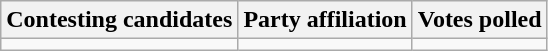<table class="wikitable sortable">
<tr>
<th>Contesting candidates</th>
<th>Party affiliation</th>
<th>Votes polled</th>
</tr>
<tr>
<td></td>
<td></td>
<td></td>
</tr>
</table>
